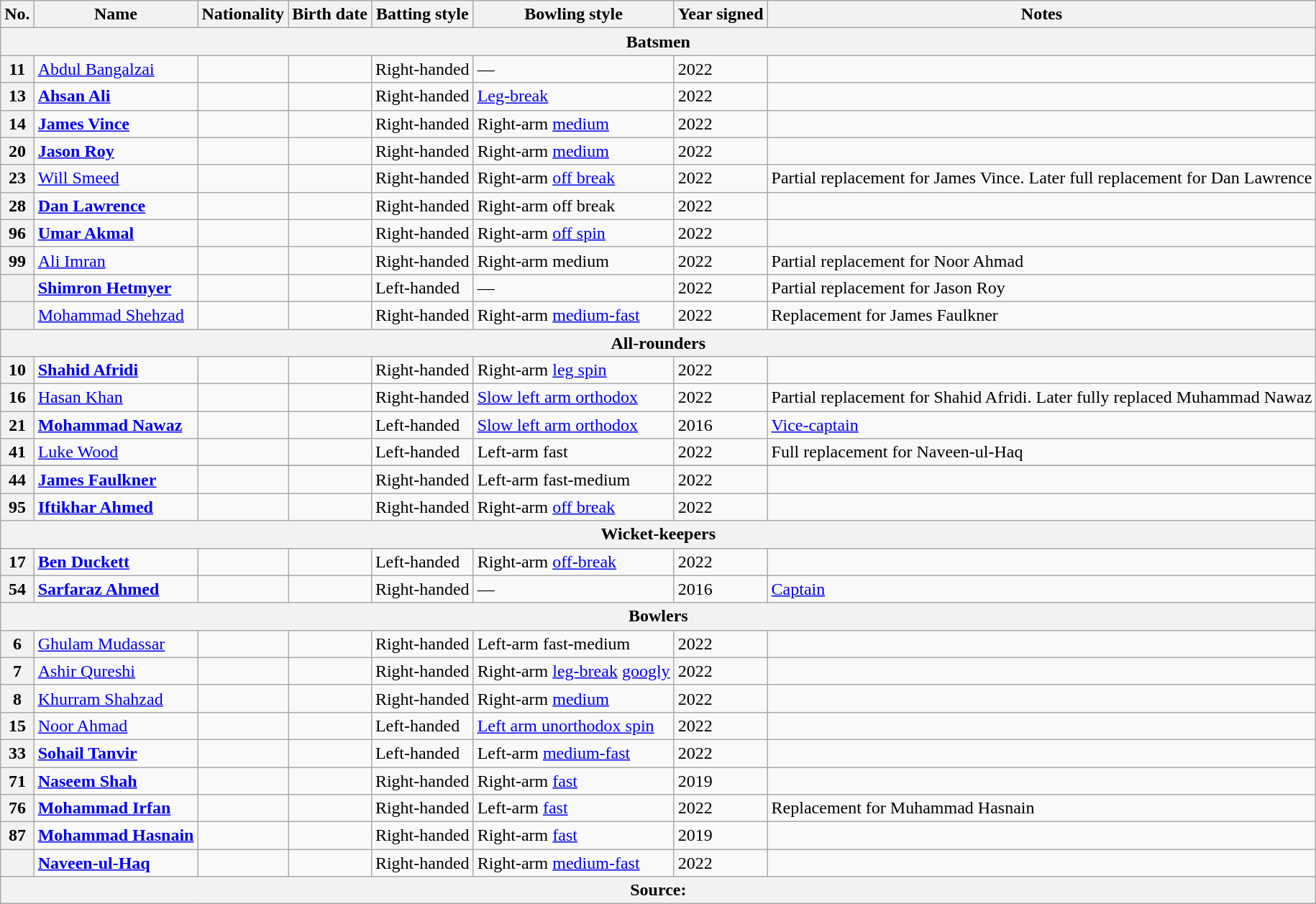<table class="wikitable">
<tr>
<th>No.</th>
<th>Name</th>
<th>Nationality</th>
<th>Birth date</th>
<th>Batting style</th>
<th>Bowling style</th>
<th>Year signed</th>
<th>Notes</th>
</tr>
<tr>
<th colspan="8">Batsmen</th>
</tr>
<tr>
<th>11</th>
<td><a href='#'>Abdul Bangalzai</a></td>
<td></td>
<td></td>
<td>Right-handed</td>
<td>—</td>
<td>2022</td>
<td></td>
</tr>
<tr>
<th>13</th>
<td><strong><a href='#'>Ahsan Ali</a></strong></td>
<td></td>
<td></td>
<td>Right-handed</td>
<td><a href='#'>Leg-break</a></td>
<td>2022</td>
<td></td>
</tr>
<tr>
<th>14</th>
<td><strong><a href='#'>James Vince</a></strong></td>
<td></td>
<td></td>
<td>Right-handed</td>
<td>Right-arm <a href='#'>medium</a></td>
<td>2022</td>
<td></td>
</tr>
<tr>
<th>20</th>
<td><strong><a href='#'>Jason Roy</a></strong></td>
<td></td>
<td></td>
<td>Right-handed</td>
<td>Right-arm <a href='#'>medium</a></td>
<td>2022</td>
<td></td>
</tr>
<tr>
<th>23</th>
<td><a href='#'>Will Smeed</a></td>
<td></td>
<td></td>
<td>Right-handed</td>
<td>Right-arm <a href='#'>off break</a></td>
<td>2022</td>
<td>Partial replacement for James Vince. Later full replacement for Dan Lawrence</td>
</tr>
<tr>
<th>28</th>
<td><strong><a href='#'>Dan Lawrence</a></strong></td>
<td></td>
<td></td>
<td>Right-handed</td>
<td>Right-arm off break</td>
<td>2022</td>
<td></td>
</tr>
<tr>
<th>96</th>
<td><strong><a href='#'>Umar Akmal</a></strong></td>
<td></td>
<td></td>
<td>Right-handed</td>
<td>Right-arm <a href='#'>off spin</a></td>
<td>2022</td>
<td></td>
</tr>
<tr>
<th>99</th>
<td><a href='#'>Ali Imran</a></td>
<td></td>
<td></td>
<td>Right-handed</td>
<td>Right-arm medium</td>
<td>2022</td>
<td>Partial replacement for Noor Ahmad</td>
</tr>
<tr>
<th></th>
<td><strong><a href='#'>Shimron Hetmyer</a></strong></td>
<td></td>
<td></td>
<td>Left-handed</td>
<td>—</td>
<td>2022</td>
<td>Partial replacement for Jason Roy</td>
</tr>
<tr>
<th></th>
<td><a href='#'>Mohammad Shehzad</a></td>
<td></td>
<td></td>
<td>Right-handed</td>
<td>Right-arm <a href='#'>medium-fast</a></td>
<td>2022</td>
<td>Replacement for James Faulkner</td>
</tr>
<tr>
<th colspan="8">All-rounders</th>
</tr>
<tr>
<th>10</th>
<td><strong><a href='#'>Shahid Afridi</a></strong></td>
<td></td>
<td></td>
<td>Right-handed</td>
<td>Right-arm <a href='#'>leg spin</a></td>
<td>2022</td>
<td></td>
</tr>
<tr>
<th>16</th>
<td><a href='#'>Hasan Khan</a></td>
<td></td>
<td></td>
<td>Right-handed</td>
<td><a href='#'>Slow left arm orthodox</a></td>
<td>2022</td>
<td>Partial replacement for Shahid Afridi. Later fully replaced Muhammad Nawaz</td>
</tr>
<tr>
<th>21</th>
<td><strong><a href='#'>Mohammad Nawaz</a></strong></td>
<td></td>
<td></td>
<td>Left-handed</td>
<td><a href='#'>Slow left arm orthodox</a></td>
<td>2016</td>
<td><a href='#'>Vice-captain</a></td>
</tr>
<tr>
<th>41</th>
<td><a href='#'>Luke Wood</a></td>
<td></td>
<td></td>
<td>Left-handed</td>
<td>Left-arm fast</td>
<td>2022</td>
<td>Full replacement for Naveen-ul-Haq</td>
</tr>
<tr>
</tr>
<tr>
<th>44</th>
<td><strong><a href='#'>James Faulkner</a></strong></td>
<td></td>
<td></td>
<td>Right-handed</td>
<td>Left-arm fast-medium</td>
<td>2022</td>
<td></td>
</tr>
<tr>
<th>95</th>
<td><strong><a href='#'>Iftikhar Ahmed</a></strong></td>
<td></td>
<td></td>
<td>Right-handed</td>
<td>Right-arm <a href='#'>off break</a></td>
<td>2022</td>
<td></td>
</tr>
<tr>
<th colspan="8">Wicket-keepers</th>
</tr>
<tr>
<th>17</th>
<td><strong><a href='#'>Ben Duckett</a></strong></td>
<td></td>
<td></td>
<td>Left-handed</td>
<td>Right-arm <a href='#'>off-break</a></td>
<td>2022</td>
<td></td>
</tr>
<tr>
<th>54</th>
<td><strong><a href='#'>Sarfaraz Ahmed</a></strong></td>
<td></td>
<td></td>
<td>Right-handed</td>
<td>—</td>
<td>2016</td>
<td><a href='#'>Captain</a></td>
</tr>
<tr>
<th colspan="8">Bowlers</th>
</tr>
<tr>
<th>6</th>
<td><a href='#'>Ghulam Mudassar</a></td>
<td></td>
<td></td>
<td>Right-handed</td>
<td>Left-arm fast-medium</td>
<td>2022</td>
<td></td>
</tr>
<tr>
<th>7</th>
<td><a href='#'>Ashir Qureshi</a></td>
<td></td>
<td></td>
<td>Right-handed</td>
<td>Right-arm <a href='#'>leg-break</a> <a href='#'>googly</a></td>
<td>2022</td>
<td></td>
</tr>
<tr>
<th>8</th>
<td><a href='#'>Khurram Shahzad</a></td>
<td></td>
<td></td>
<td>Right-handed</td>
<td>Right-arm <a href='#'>medium</a></td>
<td>2022</td>
<td></td>
</tr>
<tr>
<th>15</th>
<td><a href='#'>Noor Ahmad</a></td>
<td></td>
<td></td>
<td>Left-handed</td>
<td><a href='#'>Left arm unorthodox spin</a></td>
<td>2022</td>
<td></td>
</tr>
<tr>
<th>33</th>
<td><strong><a href='#'>Sohail Tanvir</a></strong></td>
<td></td>
<td></td>
<td>Left-handed</td>
<td>Left-arm <a href='#'>medium-fast</a></td>
<td>2022</td>
<td></td>
</tr>
<tr>
<th>71</th>
<td><strong><a href='#'>Naseem Shah</a></strong></td>
<td></td>
<td></td>
<td>Right-handed</td>
<td>Right-arm <a href='#'>fast</a></td>
<td>2019</td>
<td></td>
</tr>
<tr>
<th>76</th>
<td><strong><a href='#'>Mohammad Irfan</a></strong></td>
<td></td>
<td></td>
<td>Right-handed</td>
<td>Left-arm <a href='#'>fast</a></td>
<td>2022</td>
<td>Replacement for Muhammad Hasnain</td>
</tr>
<tr>
<th>87</th>
<td><strong><a href='#'>Mohammad Hasnain</a></strong></td>
<td></td>
<td></td>
<td>Right-handed</td>
<td>Right-arm <a href='#'>fast</a></td>
<td>2019</td>
<td></td>
</tr>
<tr>
<th></th>
<td><strong><a href='#'>Naveen-ul-Haq</a></strong></td>
<td></td>
<td></td>
<td>Right-handed</td>
<td>Right-arm <a href='#'>medium-fast</a></td>
<td>2022</td>
<td></td>
</tr>
<tr>
<th colspan="8">Source: </th>
</tr>
</table>
